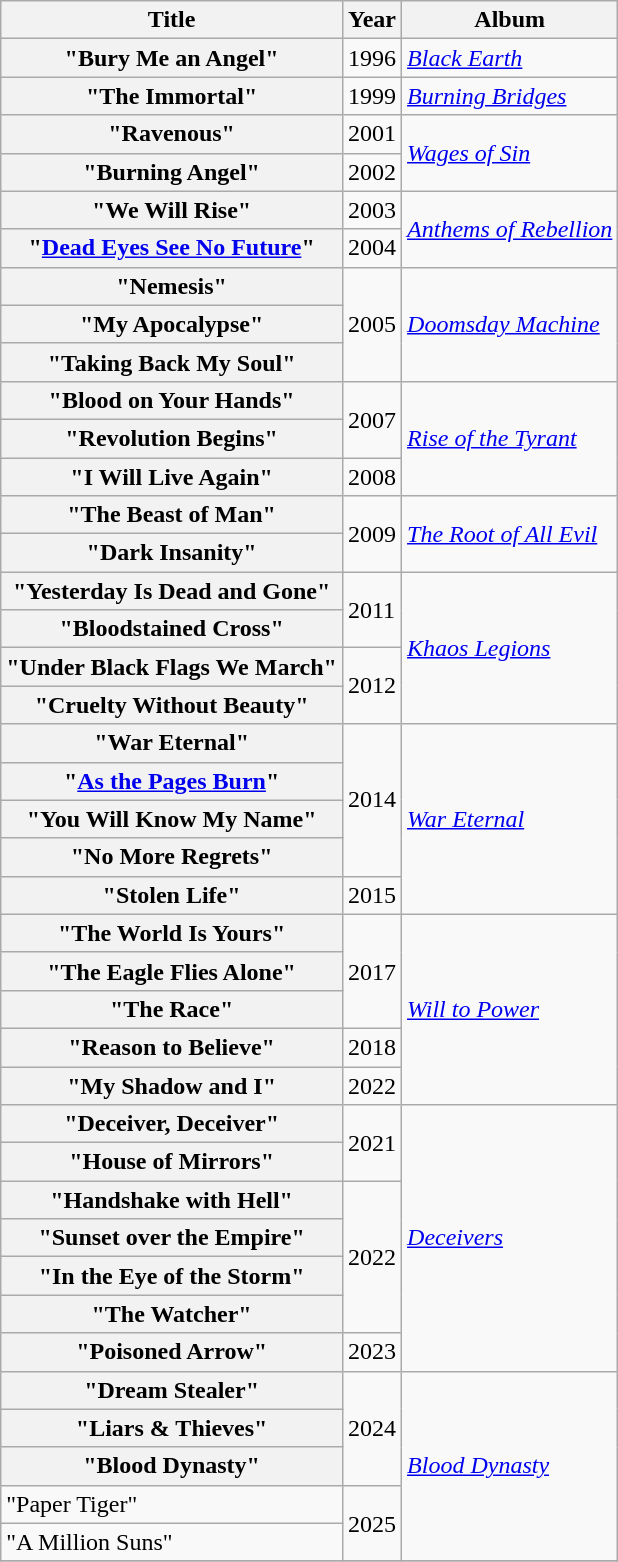<table class="wikitable plainrowheaders">
<tr>
<th scope="col">Title</th>
<th scope="col">Year</th>
<th scope="col">Album</th>
</tr>
<tr>
<th scope="row">"Bury Me an Angel"</th>
<td style="text-align:center;">1996</td>
<td><em><a href='#'>Black Earth</a></em></td>
</tr>
<tr>
<th scope="row">"The Immortal"</th>
<td style="text-align:center;">1999</td>
<td><em><a href='#'>Burning Bridges</a></em></td>
</tr>
<tr>
<th scope="row">"Ravenous"</th>
<td>2001</td>
<td rowspan="2"><em><a href='#'>Wages of Sin</a></em></td>
</tr>
<tr>
<th scope="row">"Burning Angel"</th>
<td>2002</td>
</tr>
<tr>
<th scope="row">"We Will Rise"</th>
<td>2003</td>
<td rowspan="2"><em><a href='#'>Anthems of Rebellion</a></em></td>
</tr>
<tr>
<th scope="row">"<a href='#'>Dead Eyes See No Future</a>"</th>
<td>2004</td>
</tr>
<tr>
<th scope="row">"Nemesis"</th>
<td rowspan="3">2005</td>
<td rowspan="3"><em><a href='#'>Doomsday Machine</a></em></td>
</tr>
<tr>
<th scope="row">"My Apocalypse"</th>
</tr>
<tr>
<th scope="row">"Taking Back My Soul"</th>
</tr>
<tr>
<th scope="row">"Blood on Your Hands"</th>
<td rowspan="2">2007</td>
<td rowspan="3"><em><a href='#'>Rise of the Tyrant</a></em></td>
</tr>
<tr>
<th scope="row">"Revolution Begins"</th>
</tr>
<tr>
<th scope="row">"I Will Live Again"</th>
<td>2008</td>
</tr>
<tr>
<th scope="row">"The Beast of Man"</th>
<td rowspan="2">2009</td>
<td rowspan="2"><em><a href='#'>The Root of All Evil</a></em></td>
</tr>
<tr>
<th scope="row">"Dark Insanity"</th>
</tr>
<tr>
<th scope="row">"Yesterday Is Dead and Gone"</th>
<td rowspan="2">2011</td>
<td rowspan="4"><em><a href='#'>Khaos Legions</a></em></td>
</tr>
<tr>
<th scope="row">"Bloodstained Cross"</th>
</tr>
<tr>
<th scope="row">"Under Black Flags We March"</th>
<td rowspan="2">2012</td>
</tr>
<tr>
<th scope="row">"Cruelty Without Beauty"</th>
</tr>
<tr>
<th scope="row">"War Eternal"</th>
<td rowspan="4">2014</td>
<td rowspan="5"><em><a href='#'>War Eternal</a></em></td>
</tr>
<tr>
<th scope="row">"<a href='#'>As the Pages Burn</a>"</th>
</tr>
<tr>
<th scope="row">"You Will Know My Name"</th>
</tr>
<tr>
<th scope="row">"No More Regrets"</th>
</tr>
<tr>
<th scope="row">"Stolen Life"</th>
<td>2015</td>
</tr>
<tr>
<th scope="row">"The World Is Yours"</th>
<td rowspan="3">2017</td>
<td rowspan="5"><em><a href='#'>Will to Power</a></em></td>
</tr>
<tr>
<th scope="row">"The Eagle Flies Alone"</th>
</tr>
<tr>
<th scope="row">"The Race"</th>
</tr>
<tr>
<th scope="row">"Reason to Believe"</th>
<td>2018</td>
</tr>
<tr>
<th scope="row">"My Shadow and I"</th>
<td>2022</td>
</tr>
<tr>
<th scope="row">"Deceiver, Deceiver"</th>
<td rowspan="2">2021</td>
<td rowspan="7"><em><a href='#'>Deceivers</a></em></td>
</tr>
<tr>
<th scope="row">"House of Mirrors"</th>
</tr>
<tr>
<th scope="row">"Handshake with Hell"</th>
<td rowspan="4">2022</td>
</tr>
<tr>
<th scope="row">"Sunset over the Empire"</th>
</tr>
<tr>
<th scope="row">"In the Eye of the Storm"</th>
</tr>
<tr>
<th scope="row">"The Watcher"</th>
</tr>
<tr>
<th scope="row">"Poisoned Arrow"</th>
<td>2023</td>
</tr>
<tr>
<th scope="row">"Dream Stealer"</th>
<td rowspan="3">2024</td>
<td rowspan="5"><em><a href='#'>Blood Dynasty</a></em></td>
</tr>
<tr>
<th scope="row">"Liars & Thieves"</th>
</tr>
<tr>
<th scope="row">"Blood Dynasty"</th>
</tr>
<tr>
<td>"Paper Tiger"</td>
<td rowspan="2">2025</td>
</tr>
<tr>
<td>"A Million Suns"</td>
</tr>
<tr>
</tr>
</table>
